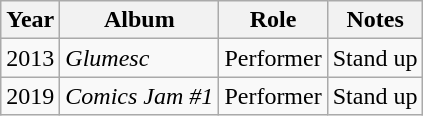<table class="wikitable sortable">
<tr>
<th>Year</th>
<th>Album</th>
<th>Role</th>
<th class="unsortable">Notes</th>
</tr>
<tr>
<td>2013</td>
<td><em>Glumesc</em></td>
<td>Performer</td>
<td>Stand up</td>
</tr>
<tr>
<td>2019</td>
<td><em>Comics Jam #1</em></td>
<td>Performer</td>
<td>Stand up</td>
</tr>
</table>
